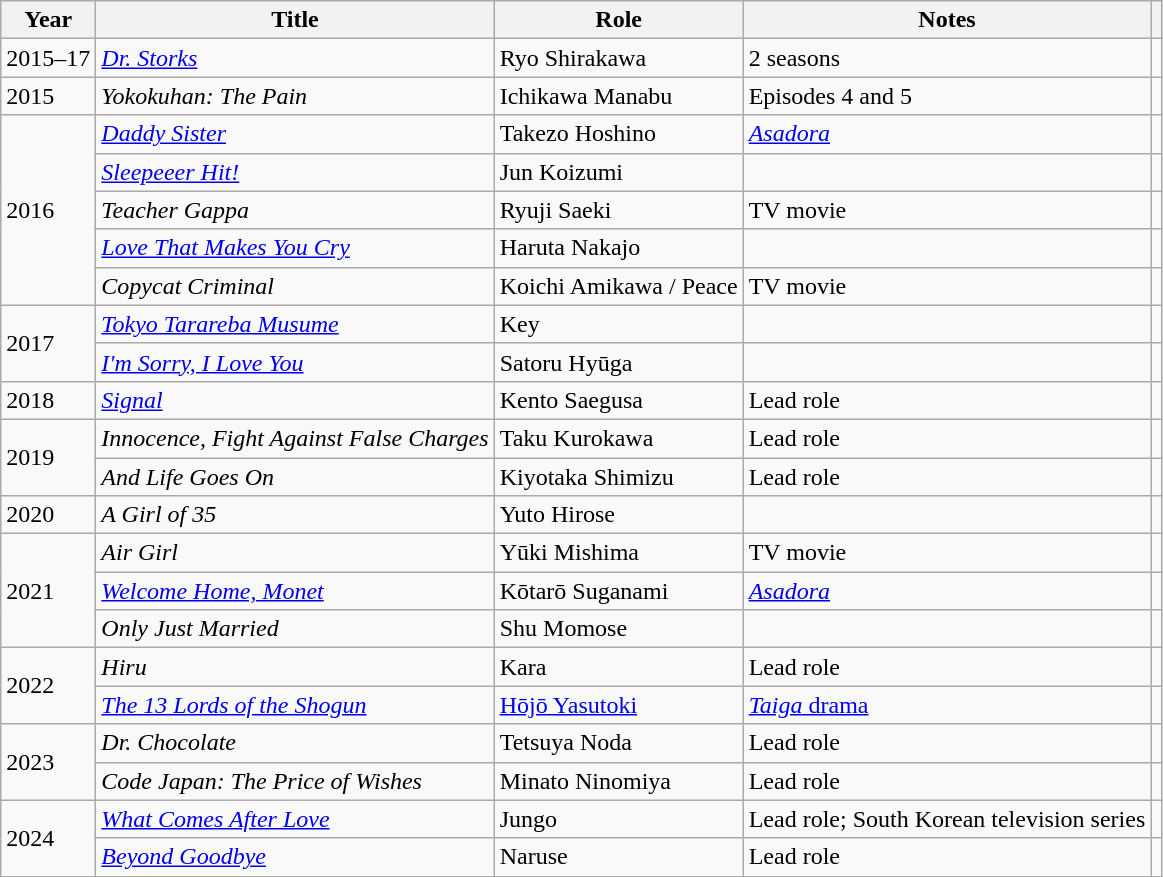<table class="wikitable sortable">
<tr>
<th>Year</th>
<th>Title</th>
<th>Role</th>
<th>Notes</th>
<th class="unsortable"></th>
</tr>
<tr>
<td>2015–17</td>
<td><em><a href='#'>Dr. Storks</a></em></td>
<td>Ryo Shirakawa</td>
<td>2 seasons</td>
<td></td>
</tr>
<tr>
<td>2015</td>
<td><em>Yokokuhan: The Pain</em></td>
<td>Ichikawa Manabu</td>
<td>Episodes 4 and 5</td>
<td></td>
</tr>
<tr>
<td rowspan="5">2016</td>
<td><em><a href='#'>Daddy Sister</a></em></td>
<td>Takezo Hoshino</td>
<td><em><a href='#'>Asadora</a></em></td>
<td></td>
</tr>
<tr>
<td><em><a href='#'>Sleepeeer Hit!</a></em></td>
<td>Jun Koizumi</td>
<td></td>
<td></td>
</tr>
<tr>
<td><em>Teacher Gappa</em></td>
<td>Ryuji Saeki</td>
<td>TV movie</td>
<td></td>
</tr>
<tr>
<td><em><a href='#'>Love That Makes You Cry</a></em></td>
<td>Haruta Nakajo</td>
<td></td>
<td></td>
</tr>
<tr>
<td><em>Copycat Criminal</em></td>
<td>Koichi Amikawa  / Peace</td>
<td>TV movie</td>
<td></td>
</tr>
<tr>
<td rowspan="2">2017</td>
<td><em><a href='#'>Tokyo Tarareba Musume</a></em></td>
<td>Key</td>
<td></td>
<td></td>
</tr>
<tr>
<td><em><a href='#'>I'm Sorry, I Love You</a></em></td>
<td>Satoru Hyūga</td>
<td></td>
<td></td>
</tr>
<tr>
<td>2018</td>
<td><em><a href='#'>Signal</a></em></td>
<td>Kento Saegusa</td>
<td>Lead role</td>
<td></td>
</tr>
<tr>
<td rowspan=2>2019</td>
<td><em>Innocence, Fight Against False Charges</em></td>
<td>Taku Kurokawa</td>
<td>Lead role</td>
<td></td>
</tr>
<tr>
<td><em>And Life Goes On</em></td>
<td>Kiyotaka Shimizu</td>
<td>Lead role</td>
<td></td>
</tr>
<tr>
<td>2020</td>
<td><em>A Girl of 35</em></td>
<td>Yuto Hirose</td>
<td></td>
<td></td>
</tr>
<tr>
<td rowspan=3>2021</td>
<td><em>Air Girl</em></td>
<td>Yūki Mishima</td>
<td>TV movie</td>
<td></td>
</tr>
<tr>
<td><em><a href='#'>Welcome Home, Monet</a></em></td>
<td>Kōtarō Suganami</td>
<td><em><a href='#'>Asadora</a></em></td>
<td></td>
</tr>
<tr>
<td><em>Only Just Married</em></td>
<td>Shu Momose</td>
<td></td>
<td></td>
</tr>
<tr>
<td rowspan=2>2022</td>
<td><em>Hiru</em></td>
<td>Kara</td>
<td>Lead role</td>
<td></td>
</tr>
<tr>
<td><em><a href='#'>The 13 Lords of the Shogun</a></em></td>
<td><a href='#'>Hōjō Yasutoki</a></td>
<td><a href='#'><em>Taiga</em> drama</a></td>
<td></td>
</tr>
<tr>
<td rowspan="2">2023</td>
<td><em>Dr. Chocolate</em></td>
<td>Tetsuya Noda</td>
<td>Lead role</td>
<td></td>
</tr>
<tr>
<td><em>Code Japan: The Price of Wishes</em></td>
<td>Minato Ninomiya</td>
<td>Lead role</td>
<td></td>
</tr>
<tr>
<td rowspan=2>2024</td>
<td><em><a href='#'>What Comes After Love</a></em></td>
<td>Jungo</td>
<td>Lead role; South Korean television series</td>
<td></td>
</tr>
<tr>
<td><em><a href='#'>Beyond Goodbye</a></em></td>
<td>Naruse</td>
<td>Lead role</td>
<td></td>
</tr>
<tr>
</tr>
</table>
